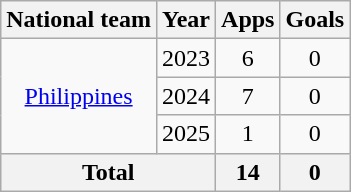<table class="wikitable" style="text-align:center">
<tr>
<th>National team</th>
<th>Year</th>
<th>Apps</th>
<th>Goals</th>
</tr>
<tr>
<td rowspan="3"><a href='#'>Philippines</a></td>
<td>2023</td>
<td>6</td>
<td>0</td>
</tr>
<tr>
<td>2024</td>
<td>7</td>
<td>0</td>
</tr>
<tr>
<td>2025</td>
<td>1</td>
<td>0</td>
</tr>
<tr>
<th colspan="2">Total</th>
<th>14</th>
<th>0</th>
</tr>
</table>
